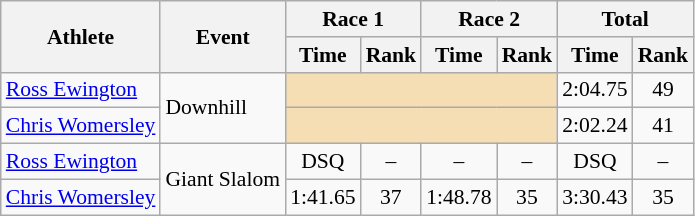<table class="wikitable" style="font-size:90%">
<tr>
<th rowspan="2">Athlete</th>
<th rowspan="2">Event</th>
<th colspan="2">Race 1</th>
<th colspan="2">Race 2</th>
<th colspan="2">Total</th>
</tr>
<tr>
<th>Time</th>
<th>Rank</th>
<th>Time</th>
<th>Rank</th>
<th>Time</th>
<th>Rank</th>
</tr>
<tr>
<td><a href='#'>Ross Ewington</a></td>
<td rowspan="2">Downhill</td>
<td colspan="4" bgcolor="wheat"></td>
<td align="center">2:04.75</td>
<td align="center">49</td>
</tr>
<tr>
<td><a href='#'>Chris Womersley</a></td>
<td colspan="4" bgcolor="wheat"></td>
<td align="center">2:02.24</td>
<td align="center">41</td>
</tr>
<tr>
<td><a href='#'>Ross Ewington</a></td>
<td rowspan="2">Giant Slalom</td>
<td align="center">DSQ</td>
<td align="center">–</td>
<td align="center">–</td>
<td align="center">–</td>
<td align="center">DSQ</td>
<td align="center">–</td>
</tr>
<tr>
<td><a href='#'>Chris Womersley</a></td>
<td align="center">1:41.65</td>
<td align="center">37</td>
<td align="center">1:48.78</td>
<td align="center">35</td>
<td align="center">3:30.43</td>
<td align="center">35</td>
</tr>
</table>
